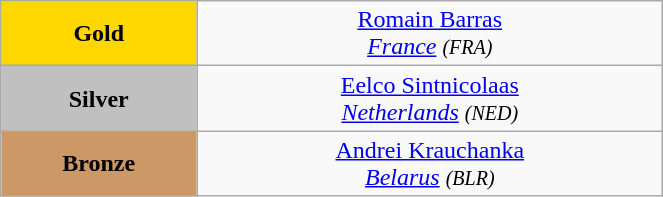<table class="wikitable" style=" text-align:center; " width="35%">
<tr>
<td bgcolor="gold"><strong>Gold</strong></td>
<td> <a href='#'>Romain Barras</a><br><em><a href='#'>France</a> <small>(FRA)</small></em></td>
</tr>
<tr>
<td bgcolor="silver"><strong>Silver</strong></td>
<td> <a href='#'>Eelco Sintnicolaas</a><br><em><a href='#'>Netherlands</a> <small>(NED)</small></em></td>
</tr>
<tr>
<td bgcolor="CC9966"><strong>Bronze</strong></td>
<td> <a href='#'>Andrei Krauchanka</a><br><em><a href='#'>Belarus</a> <small>(BLR)</small></em></td>
</tr>
</table>
